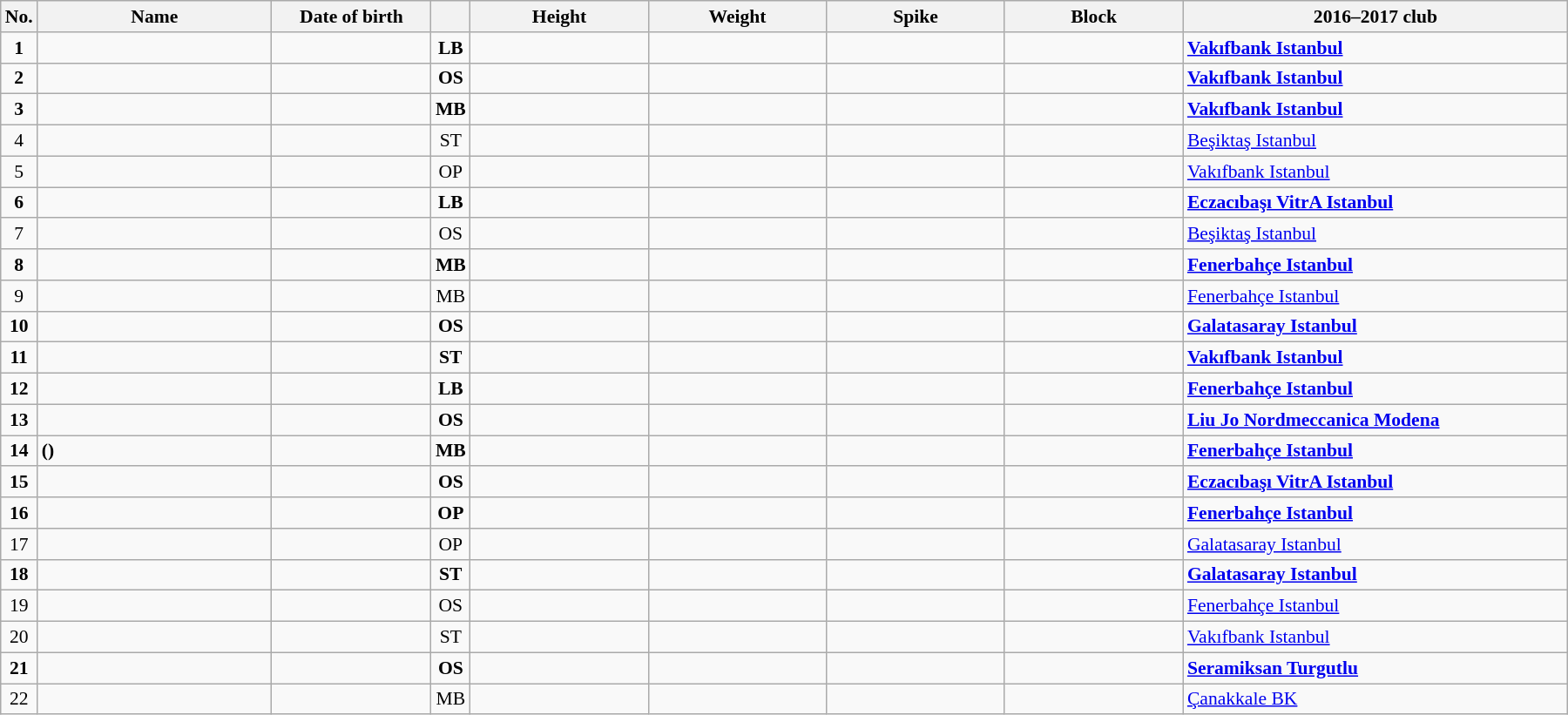<table class="wikitable sortable" style="font-size:90%; text-align:center;">
<tr>
<th>No.</th>
<th style="width:12em">Name</th>
<th style="width:8em">Date of birth</th>
<th></th>
<th style="width:9em">Height</th>
<th style="width:9em">Weight</th>
<th style="width:9em">Spike</th>
<th style="width:9em">Block</th>
<th style="width:20em">2016–2017 club</th>
</tr>
<tr style="font-weight:bold;">
<td>1</td>
<td align=left></td>
<td align=right></td>
<td>LB</td>
<td></td>
<td></td>
<td></td>
<td></td>
<td align=left> <a href='#'>Vakıfbank Istanbul</a></td>
</tr>
<tr style="font-weight:bold;">
<td>2</td>
<td align=left></td>
<td align=right></td>
<td>OS</td>
<td></td>
<td></td>
<td></td>
<td></td>
<td align=left> <a href='#'>Vakıfbank Istanbul</a></td>
</tr>
<tr style="font-weight:bold;">
<td>3</td>
<td align=left></td>
<td align=right></td>
<td>MB</td>
<td></td>
<td></td>
<td></td>
<td></td>
<td align=left> <a href='#'>Vakıfbank Istanbul</a></td>
</tr>
<tr>
<td>4</td>
<td align=left></td>
<td align=right></td>
<td>ST</td>
<td></td>
<td></td>
<td></td>
<td></td>
<td align=left> <a href='#'>Beşiktaş Istanbul</a></td>
</tr>
<tr>
<td>5</td>
<td align=left></td>
<td align=right></td>
<td>OP</td>
<td></td>
<td></td>
<td></td>
<td></td>
<td align=left> <a href='#'>Vakıfbank Istanbul</a></td>
</tr>
<tr style="font-weight:bold;">
<td>6</td>
<td align=left></td>
<td align=right></td>
<td>LB</td>
<td></td>
<td></td>
<td></td>
<td></td>
<td align=left> <a href='#'>Eczacıbaşı VitrA Istanbul</a></td>
</tr>
<tr>
<td>7</td>
<td align=left></td>
<td align=right></td>
<td>OS</td>
<td></td>
<td></td>
<td></td>
<td></td>
<td align=left> <a href='#'>Beşiktaş Istanbul</a></td>
</tr>
<tr style="font-weight:bold;">
<td>8</td>
<td align=left></td>
<td align=right></td>
<td>MB</td>
<td></td>
<td></td>
<td></td>
<td></td>
<td align=left> <a href='#'>Fenerbahçe Istanbul</a></td>
</tr>
<tr>
<td>9</td>
<td align=left></td>
<td align=right></td>
<td>MB</td>
<td></td>
<td></td>
<td></td>
<td></td>
<td align=left> <a href='#'>Fenerbahçe Istanbul</a></td>
</tr>
<tr style="font-weight:bold;">
<td>10</td>
<td align=left></td>
<td align=right></td>
<td>OS</td>
<td></td>
<td></td>
<td></td>
<td></td>
<td align=left> <a href='#'>Galatasaray Istanbul</a></td>
</tr>
<tr style="font-weight:bold;">
<td>11</td>
<td align=left></td>
<td align=right></td>
<td>ST</td>
<td></td>
<td></td>
<td></td>
<td></td>
<td align=left> <a href='#'>Vakıfbank Istanbul</a></td>
</tr>
<tr style="font-weight:bold;">
<td>12</td>
<td align=left></td>
<td align=right></td>
<td>LB</td>
<td></td>
<td></td>
<td></td>
<td></td>
<td align=left> <a href='#'>Fenerbahçe Istanbul</a></td>
</tr>
<tr style="font-weight:bold;">
<td>13</td>
<td align=left></td>
<td align=right></td>
<td>OS</td>
<td></td>
<td></td>
<td></td>
<td></td>
<td align=left> <a href='#'>Liu Jo Nordmeccanica Modena</a></td>
</tr>
<tr style="font-weight:bold;">
<td>14</td>
<td align=left> ()</td>
<td align=right></td>
<td>MB</td>
<td></td>
<td></td>
<td></td>
<td></td>
<td align=left> <a href='#'>Fenerbahçe Istanbul</a></td>
</tr>
<tr style="font-weight:bold;">
<td>15</td>
<td align=left></td>
<td align=right></td>
<td>OS</td>
<td></td>
<td></td>
<td></td>
<td></td>
<td align=left> <a href='#'>Eczacıbaşı VitrA Istanbul</a></td>
</tr>
<tr style="font-weight:bold;">
<td>16</td>
<td align=left></td>
<td align=right></td>
<td>OP</td>
<td></td>
<td></td>
<td></td>
<td></td>
<td align=left> <a href='#'>Fenerbahçe Istanbul</a></td>
</tr>
<tr>
<td>17</td>
<td align=left></td>
<td align=right></td>
<td>OP</td>
<td></td>
<td></td>
<td></td>
<td></td>
<td align=left> <a href='#'>Galatasaray Istanbul</a></td>
</tr>
<tr style="font-weight:bold;">
<td>18</td>
<td align=left></td>
<td align=right></td>
<td>ST</td>
<td></td>
<td></td>
<td></td>
<td></td>
<td align=left> <a href='#'>Galatasaray Istanbul</a></td>
</tr>
<tr>
<td>19</td>
<td align=left></td>
<td align=right></td>
<td>OS</td>
<td></td>
<td></td>
<td></td>
<td></td>
<td align=left> <a href='#'>Fenerbahçe Istanbul</a></td>
</tr>
<tr>
<td>20</td>
<td align=left></td>
<td align=right></td>
<td>ST</td>
<td></td>
<td></td>
<td></td>
<td></td>
<td align=left> <a href='#'>Vakıfbank Istanbul</a></td>
</tr>
<tr style="font-weight:bold;">
<td>21</td>
<td align=left></td>
<td align=right></td>
<td>OS</td>
<td></td>
<td></td>
<td></td>
<td></td>
<td align=left> <a href='#'>Seramiksan Turgutlu</a></td>
</tr>
<tr>
<td>22</td>
<td align=left></td>
<td align=right></td>
<td>MB</td>
<td></td>
<td></td>
<td></td>
<td></td>
<td align=left> <a href='#'>Çanakkale BK</a></td>
</tr>
</table>
